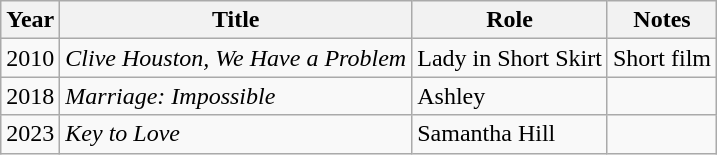<table class="wikitable">
<tr>
<th>Year</th>
<th>Title</th>
<th>Role</th>
<th>Notes</th>
</tr>
<tr>
<td>2010</td>
<td><em>Clive Houston, We Have a Problem</em></td>
<td>Lady in Short Skirt</td>
<td>Short film</td>
</tr>
<tr>
<td>2018</td>
<td><em>Marriage: Impossible</em></td>
<td>Ashley</td>
<td></td>
</tr>
<tr>
<td>2023</td>
<td><em>Key to Love</em></td>
<td>Samantha Hill</td>
<td></td>
</tr>
</table>
